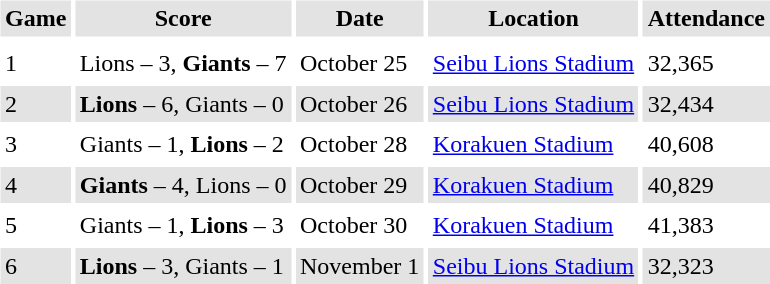<table border="0" cellspacing="3" cellpadding="3">
<tr style="background: #e3e3e3;">
<th>Game</th>
<th>Score</th>
<th>Date</th>
<th>Location</th>
<th>Attendance</th>
</tr>
<tr style="background: #e3e3e3;">
</tr>
<tr>
<td>1</td>
<td>Lions – 3, <strong>Giants</strong> – 7</td>
<td>October 25</td>
<td><a href='#'>Seibu Lions Stadium</a></td>
<td>32,365</td>
</tr>
<tr style="background: #e3e3e3;">
<td>2</td>
<td><strong>Lions</strong> – 6, Giants – 0</td>
<td>October 26</td>
<td><a href='#'>Seibu Lions Stadium</a></td>
<td>32,434</td>
</tr>
<tr>
<td>3</td>
<td>Giants – 1, <strong>Lions</strong> – 2</td>
<td>October 28</td>
<td><a href='#'>Korakuen Stadium</a></td>
<td>40,608</td>
</tr>
<tr style="background: #e3e3e3;">
<td>4</td>
<td><strong>Giants</strong> – 4, Lions – 0</td>
<td>October 29</td>
<td><a href='#'>Korakuen Stadium</a></td>
<td>40,829</td>
</tr>
<tr>
<td>5</td>
<td>Giants – 1, <strong>Lions</strong> – 3</td>
<td>October 30</td>
<td><a href='#'>Korakuen Stadium</a></td>
<td>41,383</td>
</tr>
<tr style="background: #e3e3e3;">
<td>6</td>
<td><strong>Lions</strong> – 3, Giants – 1</td>
<td>November 1</td>
<td><a href='#'>Seibu Lions Stadium</a></td>
<td>32,323</td>
</tr>
</table>
